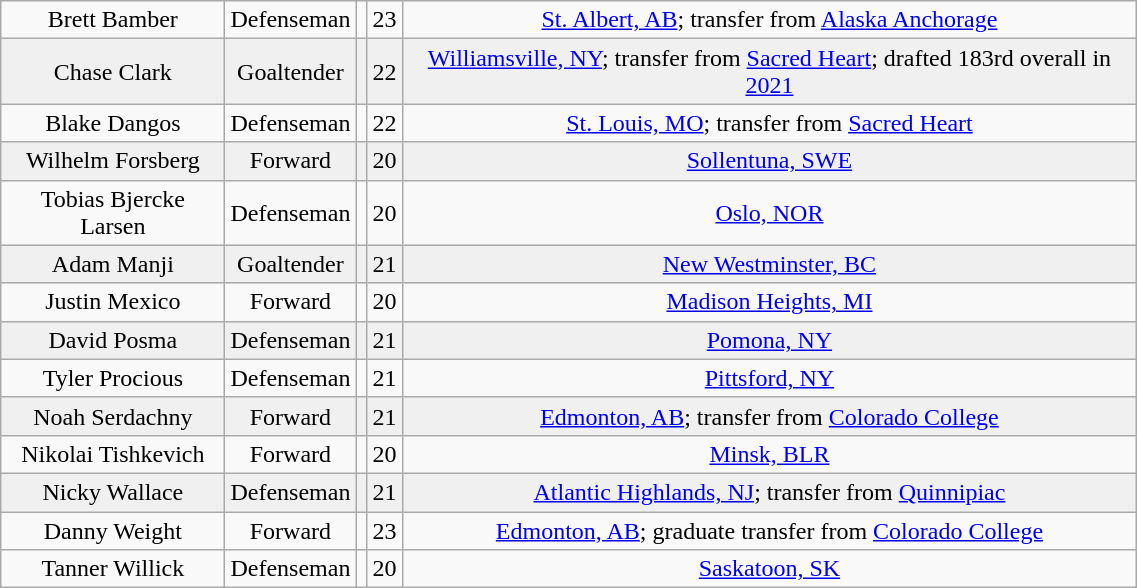<table class="wikitable" width="60%">
<tr align="center" bgcolor="">
<td>Brett Bamber</td>
<td>Defenseman</td>
<td></td>
<td>23</td>
<td><a href='#'>St. Albert, AB</a>; transfer from <a href='#'>Alaska Anchorage</a></td>
</tr>
<tr align="center" bgcolor="f0f0f0">
<td>Chase Clark</td>
<td>Goaltender</td>
<td></td>
<td>22</td>
<td><a href='#'>Williamsville, NY</a>; transfer from <a href='#'>Sacred Heart</a>; drafted 183rd overall in <a href='#'>2021</a></td>
</tr>
<tr align="center" bgcolor="">
<td>Blake Dangos</td>
<td>Defenseman</td>
<td></td>
<td>22</td>
<td><a href='#'>St. Louis, MO</a>; transfer from <a href='#'>Sacred Heart</a></td>
</tr>
<tr align="center" bgcolor="f0f0f0">
<td>Wilhelm Forsberg</td>
<td>Forward</td>
<td></td>
<td>20</td>
<td><a href='#'>Sollentuna, SWE</a></td>
</tr>
<tr align="center" bgcolor="">
<td>Tobias Bjercke Larsen</td>
<td>Defenseman</td>
<td></td>
<td>20</td>
<td><a href='#'>Oslo, NOR</a></td>
</tr>
<tr align="center" bgcolor="f0f0f0">
<td>Adam Manji</td>
<td>Goaltender</td>
<td></td>
<td>21</td>
<td><a href='#'>New Westminster, BC</a></td>
</tr>
<tr align="center" bgcolor="">
<td>Justin Mexico</td>
<td>Forward</td>
<td></td>
<td>20</td>
<td><a href='#'>Madison Heights, MI</a></td>
</tr>
<tr align="center" bgcolor="f0f0f0">
<td>David Posma</td>
<td>Defenseman</td>
<td></td>
<td>21</td>
<td><a href='#'>Pomona, NY</a></td>
</tr>
<tr align="center" bgcolor="">
<td>Tyler Procious</td>
<td>Defenseman</td>
<td></td>
<td>21</td>
<td><a href='#'>Pittsford, NY</a></td>
</tr>
<tr align="center" bgcolor="f0f0f0">
<td>Noah Serdachny</td>
<td>Forward</td>
<td></td>
<td>21</td>
<td><a href='#'>Edmonton, AB</a>; transfer from <a href='#'>Colorado College</a></td>
</tr>
<tr align="center" bgcolor="">
<td>Nikolai Tishkevich</td>
<td>Forward</td>
<td></td>
<td>20</td>
<td><a href='#'>Minsk, BLR</a></td>
</tr>
<tr align="center" bgcolor="f0f0f0">
<td>Nicky Wallace</td>
<td>Defenseman</td>
<td></td>
<td>21</td>
<td><a href='#'>Atlantic Highlands, NJ</a>; transfer from <a href='#'>Quinnipiac</a></td>
</tr>
<tr align="center" bgcolor="">
<td>Danny Weight</td>
<td>Forward</td>
<td></td>
<td>23</td>
<td><a href='#'>Edmonton, AB</a>; graduate transfer from <a href='#'>Colorado College</a></td>
</tr>
<tr align="center" bgcolor="">
<td>Tanner Willick</td>
<td>Defenseman</td>
<td></td>
<td>20</td>
<td><a href='#'>Saskatoon, SK</a></td>
</tr>
</table>
